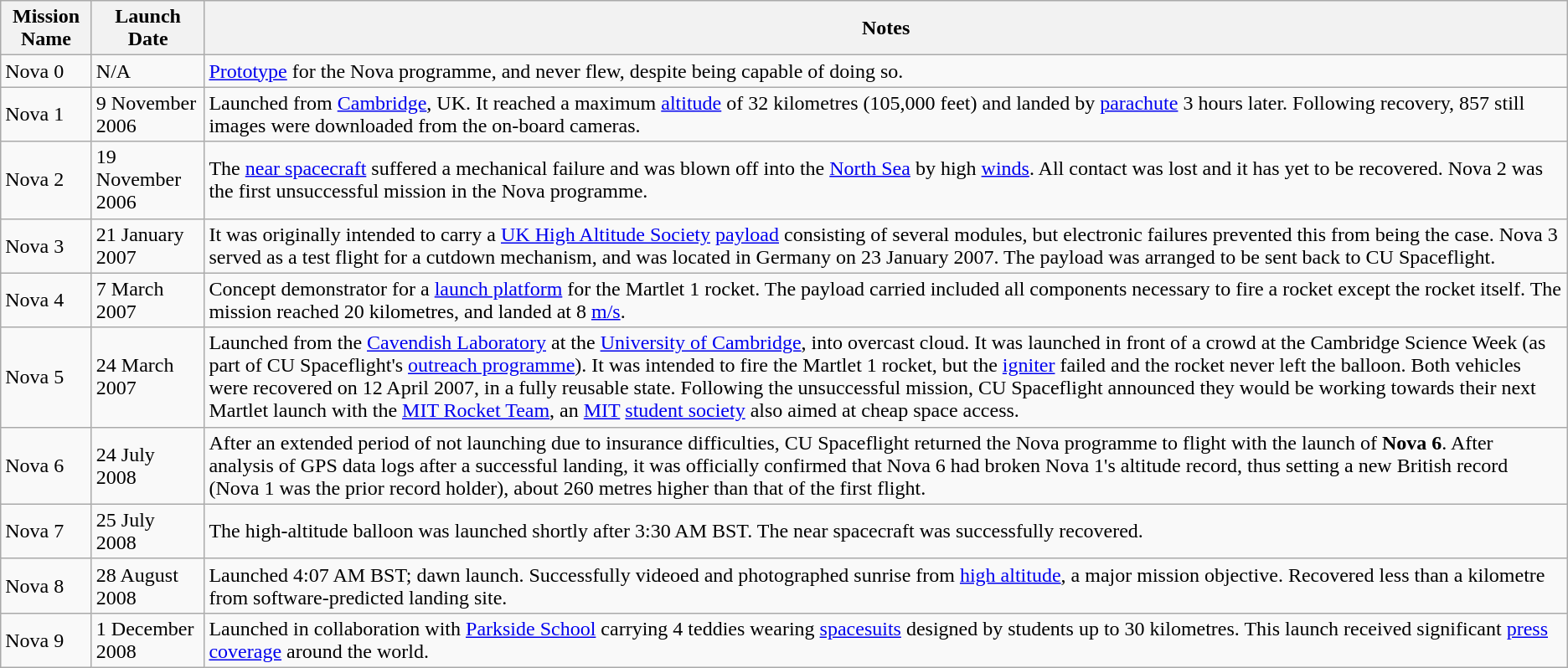<table class="wikitable">
<tr>
<th>Mission Name</th>
<th>Launch Date</th>
<th>Notes</th>
</tr>
<tr>
<td>Nova 0</td>
<td>N/A</td>
<td><a href='#'>Prototype</a> for the Nova programme, and never flew, despite being capable of doing so.</td>
</tr>
<tr>
<td>Nova 1</td>
<td>9 November 2006</td>
<td>Launched from <a href='#'>Cambridge</a>, UK. It reached a maximum <a href='#'>altitude</a> of 32 kilometres (105,000 feet) and landed by <a href='#'>parachute</a> 3 hours later. Following recovery, 857 still images were downloaded from the on-board cameras.</td>
</tr>
<tr>
<td>Nova 2</td>
<td>19 November 2006</td>
<td>The <a href='#'>near spacecraft</a> suffered a mechanical failure and was blown off into the <a href='#'>North Sea</a> by high <a href='#'>winds</a>. All contact was lost and it has yet to be recovered. Nova 2 was the first unsuccessful mission in the Nova programme.</td>
</tr>
<tr>
<td>Nova 3</td>
<td>21 January 2007</td>
<td>It was originally intended to carry a <a href='#'>UK High Altitude Society</a> <a href='#'>payload</a> consisting of several modules, but electronic failures prevented this from being the case. Nova 3 served as a test flight for a cutdown mechanism, and was located in Germany on 23 January 2007. The payload was arranged to be sent back to CU Spaceflight.</td>
</tr>
<tr>
<td>Nova 4</td>
<td>7 March 2007</td>
<td>Concept demonstrator for a <a href='#'>launch platform</a> for the Martlet 1 rocket. The payload carried included all components necessary to fire a rocket except the rocket itself. The mission reached 20 kilometres, and landed at 8 <a href='#'>m/s</a>.</td>
</tr>
<tr>
<td>Nova 5</td>
<td>24 March 2007</td>
<td>Launched from the <a href='#'>Cavendish Laboratory</a> at the <a href='#'>University of Cambridge</a>, into overcast cloud. It was launched in front of a crowd at the Cambridge Science Week (as part of CU Spaceflight's <a href='#'>outreach programme</a>). It was intended to fire the Martlet 1 rocket, but the <a href='#'>igniter</a> failed and the rocket never left the balloon. Both vehicles were recovered on 12 April 2007, in a fully reusable state. Following the unsuccessful mission, CU Spaceflight announced they would be working towards their next Martlet launch with the <a href='#'>MIT Rocket Team</a>, an <a href='#'>MIT</a> <a href='#'>student society</a> also aimed at cheap space access.</td>
</tr>
<tr>
<td>Nova 6</td>
<td>24 July 2008</td>
<td>After an extended period of not launching due to insurance difficulties, CU Spaceflight returned the Nova programme to flight with the launch of <strong>Nova 6</strong>. After analysis of GPS data logs after a successful landing, it was officially confirmed that Nova 6 had broken Nova 1's altitude record, thus setting a new British record (Nova 1 was the prior record holder), about 260 metres higher than that of the first flight.</td>
</tr>
<tr>
<td>Nova 7</td>
<td>25 July 2008</td>
<td>The high-altitude balloon was launched shortly after 3:30 AM BST. The near spacecraft was successfully recovered.</td>
</tr>
<tr>
<td>Nova 8</td>
<td>28 August 2008</td>
<td>Launched 4:07 AM BST; dawn launch. Successfully videoed and photographed sunrise from <a href='#'>high altitude</a>, a major mission objective. Recovered less than a kilometre from software-predicted landing site.</td>
</tr>
<tr>
<td>Nova 9</td>
<td>1 December 2008</td>
<td>Launched in collaboration with <a href='#'>Parkside School</a> carrying 4 teddies wearing <a href='#'>spacesuits</a> designed by students up to 30 kilometres. This launch received significant <a href='#'>press coverage</a> around the world.</td>
</tr>
</table>
